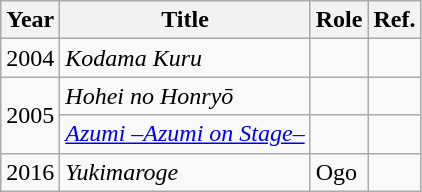<table class="wikitable">
<tr>
<th>Year</th>
<th>Title</th>
<th>Role</th>
<th>Ref.</th>
</tr>
<tr>
<td>2004</td>
<td><em>Kodama Kuru</em></td>
<td></td>
<td></td>
</tr>
<tr>
<td rowspan="2">2005</td>
<td><em>Hohei no Honryō</em></td>
<td></td>
<td></td>
</tr>
<tr>
<td><em><a href='#'>Azumi –Azumi on Stage–</a></em></td>
<td></td>
<td></td>
</tr>
<tr>
<td>2016</td>
<td><em>Yukimaroge</em></td>
<td>Ogo</td>
<td></td>
</tr>
</table>
